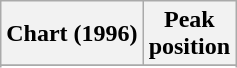<table class="wikitable">
<tr>
<th align="left">Chart (1996)</th>
<th align="left">Peak<br>position</th>
</tr>
<tr>
</tr>
<tr>
</tr>
</table>
